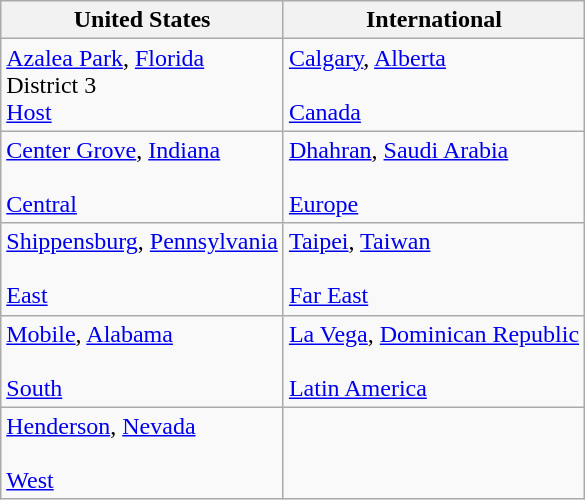<table class="wikitable">
<tr>
<th>United States</th>
<th>International</th>
</tr>
<tr>
<td> <a href='#'>Azalea Park</a>, <a href='#'>Florida</a><br>District 3<br><a href='#'>Host</a></td>
<td> <a href='#'>Calgary</a>, <a href='#'>Alberta</a><br><br><a href='#'>Canada</a></td>
</tr>
<tr>
<td> <a href='#'>Center Grove</a>, <a href='#'>Indiana</a><br> <br><a href='#'>Central</a></td>
<td> <a href='#'>Dhahran</a>, <a href='#'>Saudi Arabia</a><br> <br><a href='#'>Europe</a></td>
</tr>
<tr>
<td> <a href='#'>Shippensburg</a>, <a href='#'>Pennsylvania</a><br><br><a href='#'>East</a></td>
<td> <a href='#'>Taipei</a>, <a href='#'>Taiwan</a><br><br><a href='#'>Far East</a></td>
</tr>
<tr>
<td> <a href='#'>Mobile</a>, <a href='#'>Alabama</a><br><br><a href='#'>South</a></td>
<td> <a href='#'>La Vega</a>, <a href='#'>Dominican Republic</a><br> <br><a href='#'>Latin America</a></td>
</tr>
<tr>
<td> <a href='#'>Henderson</a>, <a href='#'>Nevada</a><br><br><a href='#'>West</a></td>
<td></td>
</tr>
</table>
